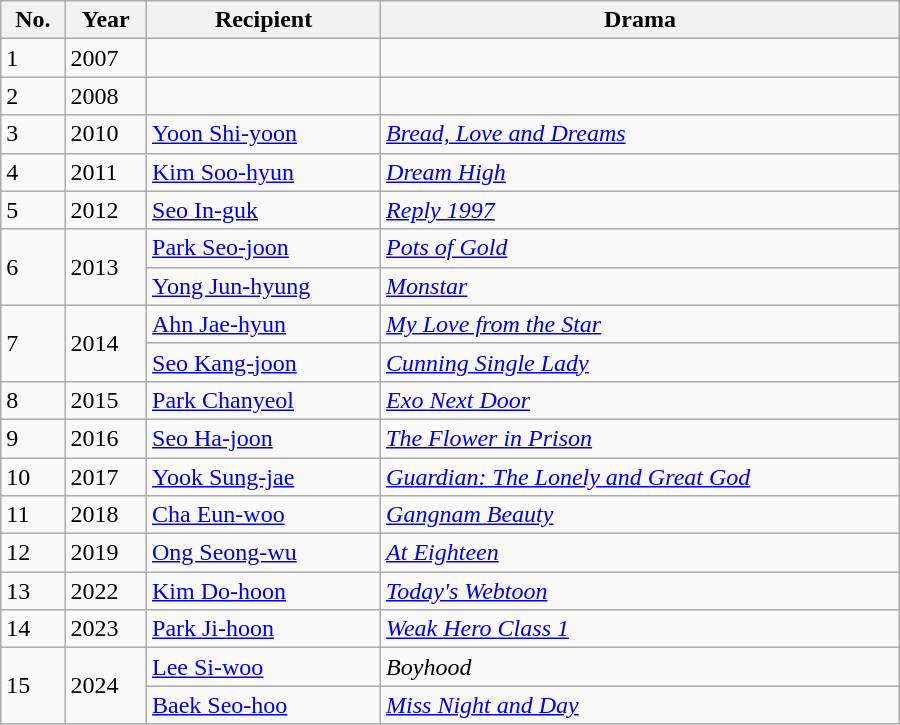<table class="wikitable" style="width:600px">
<tr>
<th>No.</th>
<th>Year</th>
<th>Recipient</th>
<th>Drama</th>
</tr>
<tr>
<td>1</td>
<td>2007</td>
<td></td>
<td></td>
</tr>
<tr>
<td>2</td>
<td>2008</td>
<td></td>
<td></td>
</tr>
<tr>
<td>3</td>
<td>2010</td>
<td><a href='#'>Yoon Shi-yoon</a></td>
<td><em><a href='#'>Bread, Love and Dreams</a></em></td>
</tr>
<tr>
<td>4</td>
<td>2011</td>
<td><a href='#'>Kim Soo-hyun</a></td>
<td><em><a href='#'>Dream High</a></em></td>
</tr>
<tr>
<td>5</td>
<td>2012</td>
<td><a href='#'>Seo In-guk</a></td>
<td><em><a href='#'>Reply 1997</a></em></td>
</tr>
<tr>
<td rowspan=2>6</td>
<td rowspan=2>2013</td>
<td><a href='#'>Park Seo-joon</a></td>
<td><em><a href='#'>Pots of Gold</a></em></td>
</tr>
<tr>
<td><a href='#'>Yong Jun-hyung</a></td>
<td><em><a href='#'>Monstar</a></em></td>
</tr>
<tr>
<td rowspan=2>7</td>
<td rowspan=2>2014</td>
<td><a href='#'>Ahn Jae-hyun</a></td>
<td><em><a href='#'>My Love from the Star</a></em></td>
</tr>
<tr>
<td><a href='#'>Seo Kang-joon</a></td>
<td><em><a href='#'>Cunning Single Lady</a></em></td>
</tr>
<tr>
<td>8</td>
<td>2015</td>
<td><a href='#'>Park Chanyeol</a></td>
<td><em><a href='#'>Exo Next Door</a></em></td>
</tr>
<tr>
<td>9</td>
<td>2016</td>
<td><a href='#'>Seo Ha-joon</a></td>
<td><em><a href='#'>The Flower in Prison</a></em></td>
</tr>
<tr>
<td>10</td>
<td>2017</td>
<td><a href='#'>Yook Sung-jae</a></td>
<td><em><a href='#'>Guardian: The Lonely and Great God</a></em></td>
</tr>
<tr>
<td>11</td>
<td>2018</td>
<td><a href='#'>Cha Eun-woo</a></td>
<td><em><a href='#'>Gangnam Beauty</a></em></td>
</tr>
<tr>
<td>12</td>
<td>2019</td>
<td><a href='#'>Ong Seong-wu</a></td>
<td><em><a href='#'>At Eighteen</a></em></td>
</tr>
<tr>
<td>13</td>
<td>2022</td>
<td><a href='#'>Kim Do-hoon</a></td>
<td><em><a href='#'>Today's Webtoon</a></em></td>
</tr>
<tr>
<td>14</td>
<td>2023</td>
<td><a href='#'>Park Ji-hoon</a></td>
<td><em><a href='#'>Weak Hero Class 1</a></em></td>
</tr>
<tr>
<td rowspan="2">15</td>
<td rowspan="2">2024</td>
<td><a href='#'>Lee Si-woo</a></td>
<td><em>Boyhood</em></td>
</tr>
<tr>
<td><a href='#'>Baek Seo-hoo</a></td>
<td><em><a href='#'>Miss Night and Day</a></em></td>
</tr>
</table>
